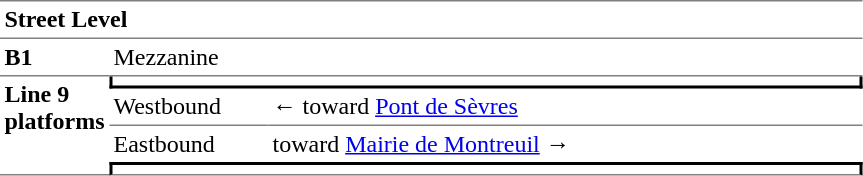<table cellspacing="0" cellpadding="3" border="0">
<tr>
<td colspan="3" data-darkreader-inline-border-bottom="" data-darkreader-inline-border-top="" style="border-bottom:solid 1px gray;border-top:solid 1px gray;" width="50" valign="top"><strong>Street Level</strong></td>
</tr>
<tr>
<td data-darkreader-inline-border-bottom="" style="border-bottom:solid 1px gray;" width="50" valign="top"><strong>B1</strong></td>
<td colspan="2" data-darkreader-inline-border-bottom="" style="border-bottom:solid 1px gray;" width="100" valign="top">Mezzanine</td>
</tr>
<tr>
<td rowspan="10" data-darkreader-inline-border-bottom="" style="border-bottom:solid 1px gray;" width="50" valign="top"><strong>Line 9 platforms</strong></td>
<td colspan="2" data-darkreader-inline-border-right="" data-darkreader-inline-border-left="" data-darkreader-inline-border-bottom="" style="border-right:solid 2px black;border-left:solid 2px black;border-bottom:solid 2px black;text-align:center;"></td>
</tr>
<tr>
<td data-darkreader-inline-border-bottom="" style="border-bottom:solid 1px gray;" width="100">Westbound</td>
<td data-darkreader-inline-border-bottom="" style="border-bottom:solid 1px gray;" width="390">←   toward <a href='#'>Pont de Sèvres</a> </td>
</tr>
<tr>
<td>Eastbound</td>
<td>   toward <a href='#'>Mairie de Montreuil</a>  →</td>
</tr>
<tr>
<td colspan="2" data-darkreader-inline-border-top="" data-darkreader-inline-border-right="" data-darkreader-inline-border-left="" data-darkreader-inline-border-bottom="" style="border-top:solid 2px black;border-right:solid 2px black;border-left:solid 2px black;border-bottom:solid 1px gray;text-align:center;"></td>
</tr>
</table>
